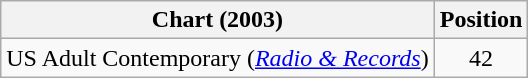<table class="wikitable">
<tr>
<th>Chart (2003)</th>
<th>Position</th>
</tr>
<tr>
<td>US Adult Contemporary (<em><a href='#'>Radio & Records</a></em>)</td>
<td align="center">42</td>
</tr>
</table>
